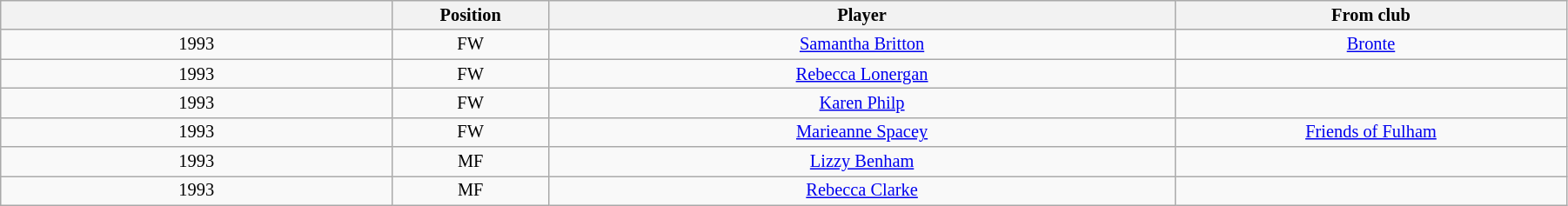<table class="wikitable sortable" style="width:95%; text-align:center; font-size:85%; text-align:center;">
<tr>
<th width="25%"></th>
<th width="10%">Position</th>
<th>Player</th>
<th width="25%">From club</th>
</tr>
<tr>
<td>1993</td>
<td>FW</td>
<td><a href='#'>Samantha Britton</a></td>
<td><em></em> <a href='#'>Bronte</a></td>
</tr>
<tr>
<td>1993</td>
<td>FW</td>
<td> <a href='#'>Rebecca Lonergan</a></td>
<td></td>
</tr>
<tr>
<td>1993</td>
<td>FW</td>
<td><a href='#'>Karen Philp</a></td>
<td></td>
</tr>
<tr>
<td>1993</td>
<td>FW</td>
<td> <a href='#'>Marieanne Spacey</a></td>
<td><em></em> <a href='#'>Friends of Fulham</a></td>
</tr>
<tr>
<td>1993</td>
<td>MF</td>
<td><a href='#'>Lizzy Benham</a></td>
<td></td>
</tr>
<tr>
<td>1993</td>
<td>MF</td>
<td><a href='#'>Rebecca Clarke</a></td>
<td></td>
</tr>
</table>
